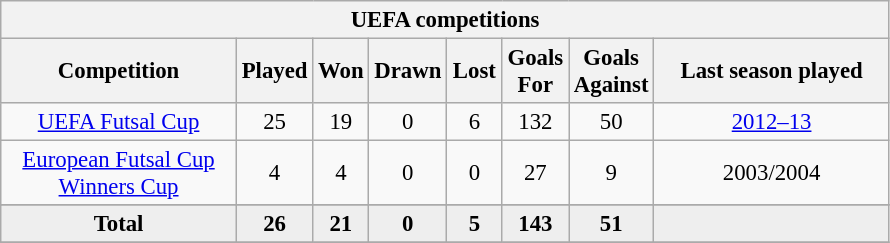<table class="wikitable" style="font-size:95%; text-align: center;">
<tr>
<th colspan="8">UEFA competitions</th>
</tr>
<tr>
<th width="150">Competition</th>
<th width="30">Played</th>
<th width="30">Won</th>
<th width="30">Drawn</th>
<th width="30">Lost</th>
<th width="30">Goals For</th>
<th width="30">Goals Against</th>
<th width="150">Last season played</th>
</tr>
<tr>
<td><a href='#'>UEFA Futsal Cup</a></td>
<td>25</td>
<td>19</td>
<td>0</td>
<td>6</td>
<td>132</td>
<td>50</td>
<td><a href='#'>2012–13</a></td>
</tr>
<tr>
<td><a href='#'>European Futsal Cup Winners Cup</a></td>
<td>4</td>
<td>4</td>
<td>0</td>
<td>0</td>
<td>27</td>
<td>9</td>
<td>2003/2004</td>
</tr>
<tr>
</tr>
<tr bgcolor=#EEEEEE>
<td><strong>Total</strong></td>
<td><strong>26</strong></td>
<td><strong>21</strong></td>
<td><strong>0</strong></td>
<td><strong>5</strong></td>
<td><strong>143</strong></td>
<td><strong>51</strong></td>
<td></td>
</tr>
<tr>
</tr>
</table>
